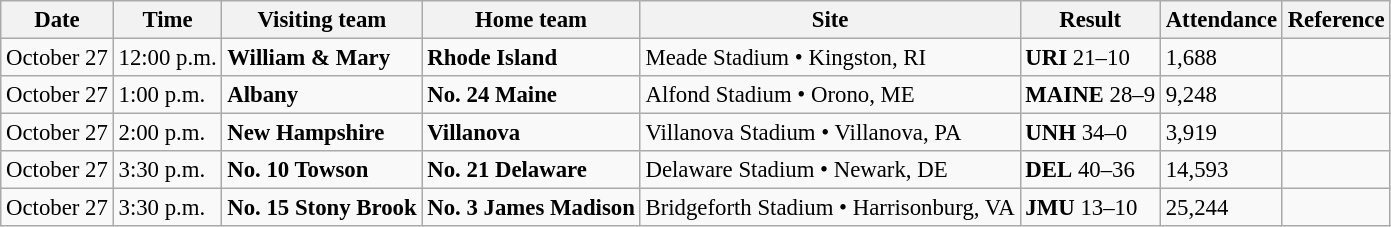<table class="wikitable" style="font-size:95%;">
<tr>
<th>Date</th>
<th>Time</th>
<th>Visiting team</th>
<th>Home team</th>
<th>Site</th>
<th>Result</th>
<th>Attendance</th>
<th class="unsortable">Reference</th>
</tr>
<tr bgcolor=>
<td>October 27</td>
<td>12:00 p.m.</td>
<td><strong>William & Mary</strong></td>
<td><strong>Rhode Island</strong></td>
<td>Meade Stadium • Kingston, RI</td>
<td><strong>URI</strong> 21–10</td>
<td>1,688</td>
<td></td>
</tr>
<tr bgcolor=>
<td>October 27</td>
<td>1:00 p.m.</td>
<td><strong>Albany</strong></td>
<td><strong>No. 24 Maine</strong></td>
<td>Alfond Stadium • Orono, ME</td>
<td><strong>MAINE</strong> 28–9</td>
<td>9,248</td>
<td></td>
</tr>
<tr bgcolor=>
<td>October 27</td>
<td>2:00 p.m.</td>
<td><strong>New Hampshire</strong></td>
<td><strong>Villanova</strong></td>
<td>Villanova Stadium • Villanova, PA</td>
<td><strong>UNH</strong> 34–0</td>
<td>3,919</td>
<td></td>
</tr>
<tr bgcolor=>
<td>October 27</td>
<td>3:30 p.m.</td>
<td><strong>No. 10 Towson</strong></td>
<td><strong>No. 21 Delaware</strong></td>
<td>Delaware Stadium • Newark, DE</td>
<td><strong>DEL</strong> 40–36</td>
<td>14,593</td>
<td></td>
</tr>
<tr bgcolor=>
<td>October 27</td>
<td>3:30 p.m.</td>
<td><strong>No. 15 Stony Brook</strong></td>
<td><strong>No. 3 James Madison</strong></td>
<td>Bridgeforth Stadium • Harrisonburg, VA</td>
<td><strong>JMU</strong> 13–10</td>
<td>25,244</td>
<td></td>
</tr>
</table>
